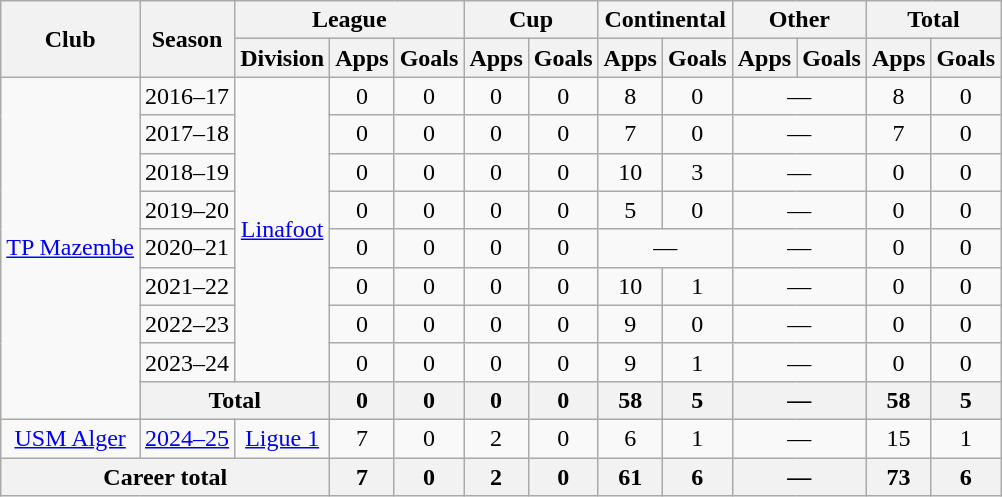<table class="wikitable" style="text-align: center;">
<tr>
<th rowspan="2">Club</th>
<th rowspan="2">Season</th>
<th colspan="3">League</th>
<th colspan="2">Cup</th>
<th colspan="2">Continental</th>
<th colspan="2">Other</th>
<th colspan="2">Total</th>
</tr>
<tr>
<th>Division</th>
<th>Apps</th>
<th>Goals</th>
<th>Apps</th>
<th>Goals</th>
<th>Apps</th>
<th>Goals</th>
<th>Apps</th>
<th>Goals</th>
<th>Apps</th>
<th>Goals</th>
</tr>
<tr>
<td rowspan=9><a href='#'>TP Mazembe</a></td>
<td>2016–17</td>
<td rowspan=8><a href='#'>Linafoot</a></td>
<td>0</td>
<td>0</td>
<td>0</td>
<td>0</td>
<td>8</td>
<td>0</td>
<td colspan=2>—</td>
<td>8</td>
<td>0</td>
</tr>
<tr>
<td>2017–18</td>
<td>0</td>
<td>0</td>
<td>0</td>
<td>0</td>
<td>7</td>
<td>0</td>
<td colspan=2>—</td>
<td>7</td>
<td>0</td>
</tr>
<tr>
<td>2018–19</td>
<td>0</td>
<td>0</td>
<td>0</td>
<td>0</td>
<td>10</td>
<td>3</td>
<td colspan=2>—</td>
<td>0</td>
<td>0</td>
</tr>
<tr>
<td>2019–20</td>
<td>0</td>
<td>0</td>
<td>0</td>
<td>0</td>
<td>5</td>
<td>0</td>
<td colspan=2>—</td>
<td>0</td>
<td>0</td>
</tr>
<tr>
<td>2020–21</td>
<td>0</td>
<td>0</td>
<td>0</td>
<td>0</td>
<td colspan=2>—</td>
<td colspan=2>—</td>
<td>0</td>
<td>0</td>
</tr>
<tr>
<td>2021–22</td>
<td>0</td>
<td>0</td>
<td>0</td>
<td>0</td>
<td>10</td>
<td>1</td>
<td colspan=2>—</td>
<td>0</td>
<td>0</td>
</tr>
<tr>
<td>2022–23</td>
<td>0</td>
<td>0</td>
<td>0</td>
<td>0</td>
<td>9</td>
<td>0</td>
<td colspan=2>—</td>
<td>0</td>
<td>0</td>
</tr>
<tr>
<td>2023–24</td>
<td>0</td>
<td>0</td>
<td>0</td>
<td>0</td>
<td>9</td>
<td>1</td>
<td colspan=2>—</td>
<td>0</td>
<td>0</td>
</tr>
<tr>
<th colspan="2">Total</th>
<th>0</th>
<th>0</th>
<th>0</th>
<th>0</th>
<th>58</th>
<th>5</th>
<th colspan=2>—</th>
<th>58</th>
<th>5</th>
</tr>
<tr>
<td><a href='#'>USM Alger</a></td>
<td><a href='#'>2024–25</a></td>
<td><a href='#'>Ligue 1</a></td>
<td>7</td>
<td>0</td>
<td>2</td>
<td>0</td>
<td>6</td>
<td>1</td>
<td colspan=2>—</td>
<td>15</td>
<td>1</td>
</tr>
<tr>
<th colspan="3">Career total</th>
<th>7</th>
<th>0</th>
<th>2</th>
<th>0</th>
<th>61</th>
<th>6</th>
<th colspan=2>—</th>
<th>73</th>
<th>6</th>
</tr>
</table>
